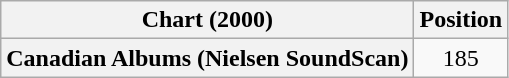<table class="wikitable plainrowheaders sortable" style="text-align:center">
<tr>
<th scope="col">Chart (2000)</th>
<th scope="col">Position</th>
</tr>
<tr>
<th scope="row">Canadian Albums (Nielsen SoundScan)</th>
<td>185</td>
</tr>
</table>
